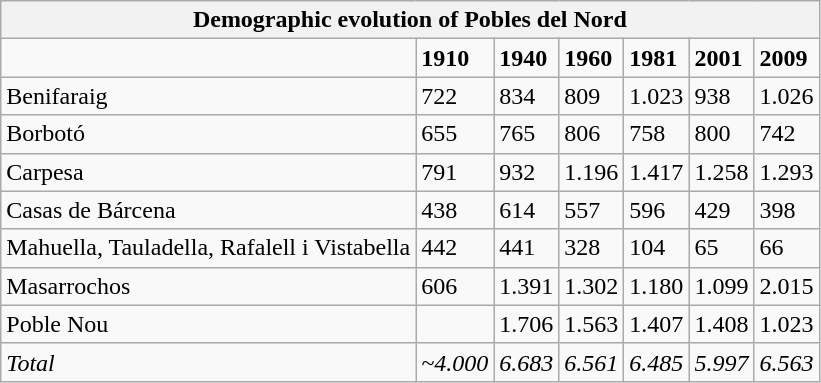<table class="wikitable">
<tr>
<th colspan="7">Demographic evolution of Pobles del Nord</th>
</tr>
<tr>
<td></td>
<td><strong>1910</strong></td>
<td><strong>1940</strong></td>
<td><strong>1960</strong></td>
<td><strong>1981</strong></td>
<td><strong>2001</strong></td>
<td><strong>2009</strong></td>
</tr>
<tr>
<td>Benifaraig</td>
<td>722</td>
<td>834</td>
<td>809</td>
<td>1.023</td>
<td>938</td>
<td>1.026</td>
</tr>
<tr>
<td>Borbotó</td>
<td>655</td>
<td>765</td>
<td>806</td>
<td>758</td>
<td>800</td>
<td>742</td>
</tr>
<tr>
<td>Carpesa</td>
<td>791</td>
<td>932</td>
<td>1.196</td>
<td>1.417</td>
<td>1.258</td>
<td>1.293</td>
</tr>
<tr>
<td>Casas de Bárcena</td>
<td>438</td>
<td>614</td>
<td>557</td>
<td>596</td>
<td>429</td>
<td>398</td>
</tr>
<tr>
<td>Mahuella, Tauladella, Rafalell i Vistabella</td>
<td>442</td>
<td>441</td>
<td>328</td>
<td>104</td>
<td>65</td>
<td>66</td>
</tr>
<tr>
<td>Masarrochos</td>
<td>606</td>
<td>1.391</td>
<td>1.302</td>
<td>1.180</td>
<td>1.099</td>
<td>2.015</td>
</tr>
<tr>
<td>Poble Nou</td>
<td></td>
<td>1.706</td>
<td>1.563</td>
<td>1.407</td>
<td>1.408</td>
<td>1.023</td>
</tr>
<tr>
<td><em>Total</em></td>
<td><em>~4.000</em></td>
<td><em>6.683</em></td>
<td><em>6.561</em></td>
<td><em>6.485</em></td>
<td><em>5.997</em></td>
<td><em>6.563</em></td>
</tr>
</table>
